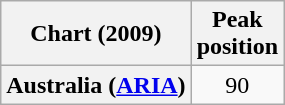<table class="wikitable plainrowheaders" style="text-align:center">
<tr>
<th scope="col">Chart (2009)</th>
<th scope="col">Peak<br>position</th>
</tr>
<tr>
<th scope="row">Australia (<a href='#'>ARIA</a>)</th>
<td>90</td>
</tr>
</table>
